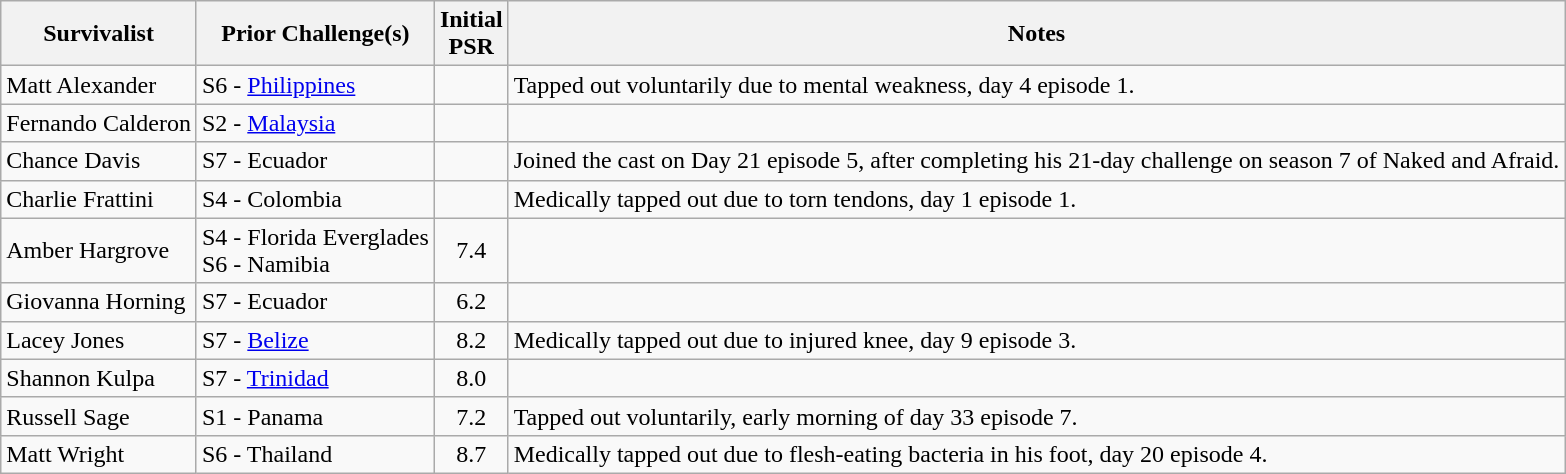<table class="wikitable">
<tr>
<th>Survivalist</th>
<th>Prior Challenge(s)</th>
<th>Initial<br>PSR </th>
<th>Notes</th>
</tr>
<tr>
<td>Matt Alexander</td>
<td>S6 - <a href='#'>Philippines</a></td>
<td align="center"></td>
<td>Tapped out voluntarily due to mental weakness, day 4 episode 1.</td>
</tr>
<tr>
<td>Fernando Calderon</td>
<td>S2 - <a href='#'>Malaysia</a></td>
<td align="center"></td>
<td></td>
</tr>
<tr>
<td>Chance Davis</td>
<td>S7 - Ecuador</td>
<td align="center"></td>
<td>Joined the cast on Day 21 episode 5, after completing his 21-day challenge on season 7 of Naked and Afraid.</td>
</tr>
<tr>
<td>Charlie Frattini</td>
<td>S4 - Colombia</td>
<td align="center"></td>
<td>Medically tapped out due to torn tendons, day 1 episode 1.</td>
</tr>
<tr>
<td>Amber Hargrove</td>
<td>S4 - Florida Everglades<br>S6 - Namibia</td>
<td align="center">7.4</td>
<td></td>
</tr>
<tr>
<td>Giovanna Horning</td>
<td>S7 - Ecuador</td>
<td align="center">6.2</td>
<td></td>
</tr>
<tr>
<td>Lacey Jones</td>
<td>S7 - <a href='#'>Belize</a></td>
<td align="center">8.2</td>
<td>Medically tapped out due to injured knee, day 9 episode 3.</td>
</tr>
<tr>
<td>Shannon Kulpa</td>
<td>S7 - <a href='#'>Trinidad</a></td>
<td align="center">8.0</td>
<td></td>
</tr>
<tr>
<td>Russell Sage</td>
<td>S1 - Panama</td>
<td align="center">7.2</td>
<td>Tapped out voluntarily, early morning of day 33 episode 7.</td>
</tr>
<tr>
<td>Matt Wright</td>
<td>S6 - Thailand</td>
<td align="center">8.7</td>
<td>Medically tapped out due to flesh-eating bacteria in his foot, day 20 episode 4.</td>
</tr>
</table>
